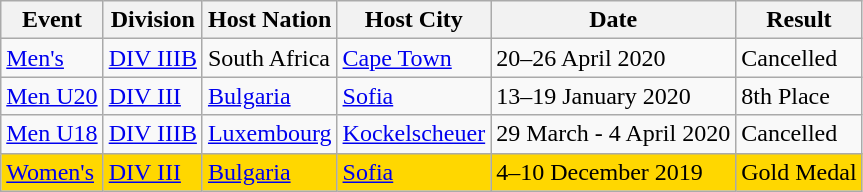<table class="wikitable">
<tr>
<th>Event</th>
<th>Division</th>
<th>Host Nation</th>
<th>Host City</th>
<th>Date</th>
<th>Result</th>
</tr>
<tr>
<td><a href='#'>Men's</a></td>
<td><a href='#'>DIV IIIB</a></td>
<td> South Africa</td>
<td><a href='#'>Cape Town</a></td>
<td>20–26 April 2020</td>
<td>Cancelled</td>
</tr>
<tr>
<td><a href='#'>Men U20</a></td>
<td><a href='#'>DIV III</a></td>
<td> <a href='#'>Bulgaria</a></td>
<td><a href='#'>Sofia</a></td>
<td>13–19 January 2020</td>
<td>8th Place</td>
</tr>
<tr>
<td><a href='#'>Men U18</a></td>
<td><a href='#'>DIV IIIB</a></td>
<td> <a href='#'>Luxembourg</a></td>
<td><a href='#'>Kockelscheuer</a></td>
<td>29 March - 4 April 2020</td>
<td>Cancelled</td>
</tr>
<tr bgcolor=ffd700>
<td><a href='#'>Women's</a></td>
<td><a href='#'>DIV III</a></td>
<td> <a href='#'>Bulgaria</a></td>
<td><a href='#'>Sofia</a></td>
<td>4–10 December 2019</td>
<td>Gold Medal</td>
</tr>
</table>
